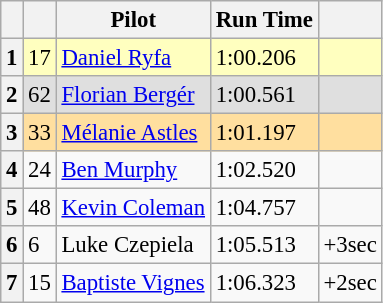<table class="wikitable" style="font-size: 95%;">
<tr>
<th></th>
<th></th>
<th>Pilot</th>
<th>Run Time</th>
<th></th>
</tr>
<tr>
<th>1</th>
<td style="background:#ffffbf;">17</td>
<td style="background:#ffffbf;"> <a href='#'>Daniel Ryfa</a></td>
<td style="background:#ffffbf;">1:00.206</td>
<td style="background:#ffffbf;"></td>
</tr>
<tr>
<th>2</th>
<td style="background:#dfdfdf;">62</td>
<td style="background:#dfdfdf;"> <a href='#'>Florian Bergér</a></td>
<td style="background:#dfdfdf;">1:00.561</td>
<td style="background:#dfdfdf;"></td>
</tr>
<tr>
<th>3</th>
<td style="background:#ffdf9f;">33</td>
<td style="background:#ffdf9f;"> <a href='#'>Mélanie Astles</a></td>
<td style="background:#ffdf9f;">1:01.197</td>
<td style="background:#ffdf9f;"></td>
</tr>
<tr>
<th>4</th>
<td>24</td>
<td> <a href='#'>Ben Murphy</a></td>
<td>1:02.520</td>
<td></td>
</tr>
<tr>
<th>5</th>
<td>48</td>
<td> <a href='#'>Kevin Coleman</a></td>
<td>1:04.757</td>
<td></td>
</tr>
<tr>
<th>6</th>
<td>6</td>
<td> Luke Czepiela</td>
<td>1:05.513</td>
<td>+3sec</td>
</tr>
<tr>
<th>7</th>
<td>15</td>
<td> <a href='#'>Baptiste Vignes</a></td>
<td>1:06.323</td>
<td>+2sec</td>
</tr>
</table>
